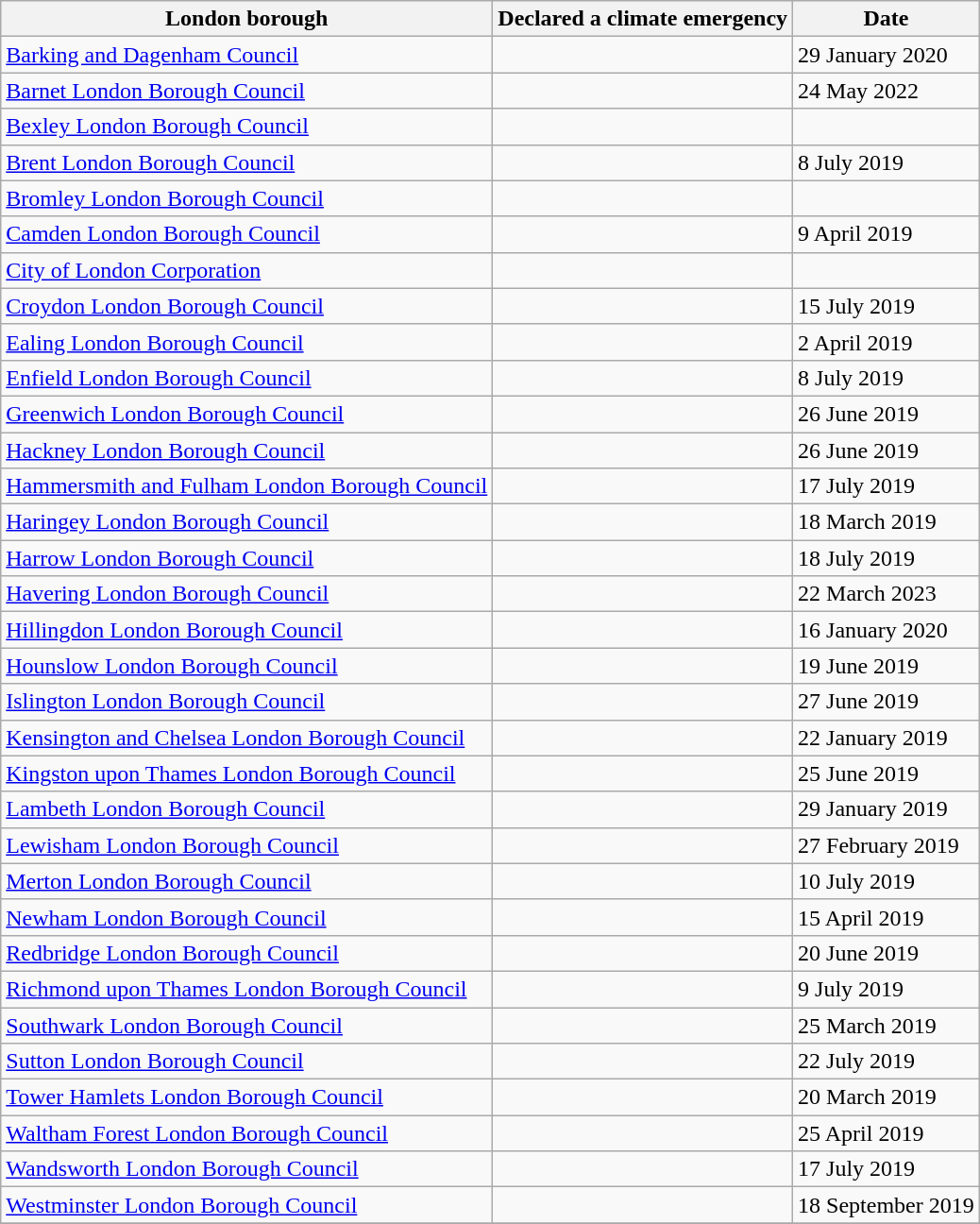<table class="wikitable sortable">
<tr>
<th>London borough</th>
<th>Declared a climate emergency</th>
<th>Date</th>
</tr>
<tr>
<td><a href='#'>Barking and Dagenham Council</a></td>
<td></td>
<td>29 January 2020</td>
</tr>
<tr>
<td><a href='#'>Barnet London Borough Council</a></td>
<td></td>
<td>24 May 2022</td>
</tr>
<tr>
<td><a href='#'>Bexley London Borough Council</a></td>
<td></td>
<td></td>
</tr>
<tr>
<td><a href='#'>Brent London Borough Council</a></td>
<td></td>
<td>8 July 2019</td>
</tr>
<tr>
<td><a href='#'>Bromley London Borough Council</a></td>
<td></td>
<td></td>
</tr>
<tr>
<td><a href='#'>Camden London Borough Council</a></td>
<td></td>
<td>9 April 2019</td>
</tr>
<tr>
<td><a href='#'>City of London Corporation</a></td>
<td></td>
<td></td>
</tr>
<tr>
<td><a href='#'>Croydon London Borough Council</a></td>
<td></td>
<td>15 July 2019</td>
</tr>
<tr>
<td><a href='#'>Ealing London Borough Council</a></td>
<td></td>
<td>2 April 2019</td>
</tr>
<tr>
<td><a href='#'>Enfield London Borough Council</a></td>
<td></td>
<td>8 July 2019</td>
</tr>
<tr>
<td><a href='#'>Greenwich London Borough Council</a></td>
<td></td>
<td>26 June 2019</td>
</tr>
<tr>
<td><a href='#'>Hackney London Borough Council</a></td>
<td></td>
<td>26 June 2019</td>
</tr>
<tr>
<td><a href='#'>Hammersmith and Fulham London Borough Council</a></td>
<td></td>
<td>17 July 2019</td>
</tr>
<tr>
<td><a href='#'>Haringey London Borough Council</a></td>
<td></td>
<td>18 March 2019</td>
</tr>
<tr>
<td><a href='#'>Harrow London Borough Council</a></td>
<td></td>
<td>18 July 2019</td>
</tr>
<tr>
<td><a href='#'>Havering London Borough Council</a></td>
<td></td>
<td>22 March 2023</td>
</tr>
<tr>
<td><a href='#'>Hillingdon London Borough Council</a></td>
<td></td>
<td>16 January 2020</td>
</tr>
<tr>
<td><a href='#'>Hounslow London Borough Council</a></td>
<td></td>
<td>19 June 2019</td>
</tr>
<tr>
<td><a href='#'>Islington London Borough Council</a></td>
<td></td>
<td>27 June 2019</td>
</tr>
<tr>
<td><a href='#'>Kensington and Chelsea London Borough Council</a></td>
<td></td>
<td>22 January 2019</td>
</tr>
<tr>
<td><a href='#'>Kingston upon Thames London Borough Council</a></td>
<td></td>
<td>25 June 2019</td>
</tr>
<tr>
<td><a href='#'>Lambeth London Borough Council</a></td>
<td></td>
<td>29 January 2019</td>
</tr>
<tr>
<td><a href='#'>Lewisham London Borough Council</a></td>
<td></td>
<td>27 February 2019</td>
</tr>
<tr>
<td><a href='#'>Merton London Borough Council</a></td>
<td></td>
<td>10 July 2019</td>
</tr>
<tr>
<td><a href='#'>Newham London Borough Council</a></td>
<td></td>
<td>15 April 2019</td>
</tr>
<tr>
<td><a href='#'>Redbridge London Borough Council</a></td>
<td></td>
<td>20 June 2019</td>
</tr>
<tr>
<td><a href='#'>Richmond upon Thames London Borough Council</a></td>
<td></td>
<td>9 July 2019</td>
</tr>
<tr>
<td><a href='#'>Southwark London Borough Council</a></td>
<td></td>
<td>25 March 2019</td>
</tr>
<tr>
<td><a href='#'>Sutton London Borough Council</a></td>
<td></td>
<td>22 July 2019</td>
</tr>
<tr>
<td><a href='#'>Tower Hamlets London Borough Council</a></td>
<td></td>
<td>20 March 2019</td>
</tr>
<tr>
<td><a href='#'>Waltham Forest London Borough Council</a></td>
<td></td>
<td>25 April 2019</td>
</tr>
<tr>
<td><a href='#'>Wandsworth London Borough Council</a></td>
<td></td>
<td>17 July 2019</td>
</tr>
<tr>
<td><a href='#'>Westminster London Borough Council</a></td>
<td></td>
<td>18 September 2019</td>
</tr>
<tr>
</tr>
</table>
